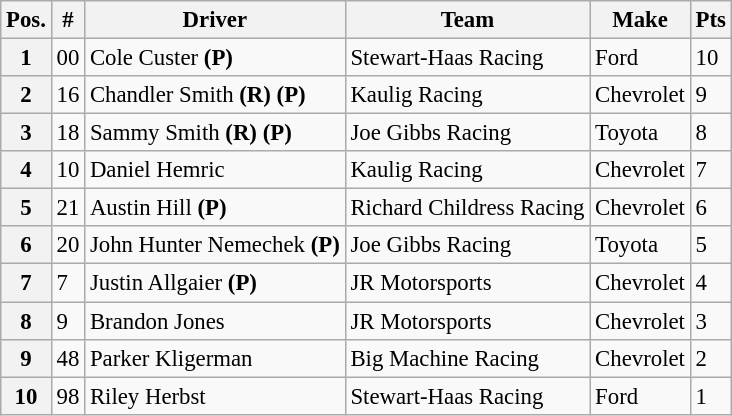<table class="wikitable" style="font-size:95%">
<tr>
<th>Pos.</th>
<th>#</th>
<th>Driver</th>
<th>Team</th>
<th>Make</th>
<th>Pts</th>
</tr>
<tr>
<th>1</th>
<td>00</td>
<td>Cole Custer <strong>(P)</strong></td>
<td>Stewart-Haas Racing</td>
<td>Ford</td>
<td>10</td>
</tr>
<tr>
<th>2</th>
<td>16</td>
<td>Chandler Smith <strong>(R)</strong> <strong>(P)</strong></td>
<td>Kaulig Racing</td>
<td>Chevrolet</td>
<td>9</td>
</tr>
<tr>
<th>3</th>
<td>18</td>
<td>Sammy Smith <strong>(R)</strong> <strong>(P)</strong></td>
<td>Joe Gibbs Racing</td>
<td>Toyota</td>
<td>8</td>
</tr>
<tr>
<th>4</th>
<td>10</td>
<td>Daniel Hemric</td>
<td>Kaulig Racing</td>
<td>Chevrolet</td>
<td>7</td>
</tr>
<tr>
<th>5</th>
<td>21</td>
<td>Austin Hill <strong>(P)</strong></td>
<td>Richard Childress Racing</td>
<td>Chevrolet</td>
<td>6</td>
</tr>
<tr>
<th>6</th>
<td>20</td>
<td>John Hunter Nemechek <strong>(P)</strong></td>
<td>Joe Gibbs Racing</td>
<td>Toyota</td>
<td>5</td>
</tr>
<tr>
<th>7</th>
<td>7</td>
<td>Justin Allgaier <strong>(P)</strong></td>
<td>JR Motorsports</td>
<td>Chevrolet</td>
<td>4</td>
</tr>
<tr>
<th>8</th>
<td>9</td>
<td>Brandon Jones</td>
<td>JR Motorsports</td>
<td>Chevrolet</td>
<td>3</td>
</tr>
<tr>
<th>9</th>
<td>48</td>
<td>Parker Kligerman</td>
<td>Big Machine Racing</td>
<td>Chevrolet</td>
<td>2</td>
</tr>
<tr>
<th>10</th>
<td>98</td>
<td>Riley Herbst</td>
<td>Stewart-Haas Racing</td>
<td>Ford</td>
<td>1</td>
</tr>
</table>
